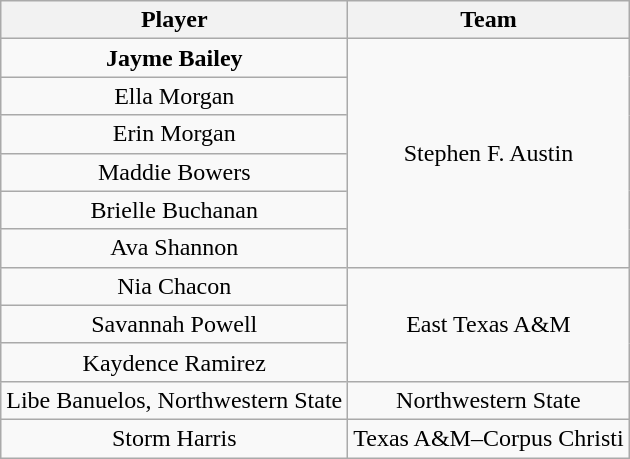<table class="wikitable" style="text-align: center;">
<tr>
<th>Player</th>
<th>Team</th>
</tr>
<tr>
<td><strong>Jayme Bailey</strong></td>
<td rowspan=6>Stephen F. Austin</td>
</tr>
<tr>
<td>Ella Morgan</td>
</tr>
<tr>
<td>Erin Morgan</td>
</tr>
<tr>
<td>Maddie Bowers</td>
</tr>
<tr>
<td>Brielle Buchanan</td>
</tr>
<tr>
<td>Ava Shannon</td>
</tr>
<tr>
<td>Nia Chacon</td>
<td rowspan=3>East Texas A&M</td>
</tr>
<tr>
<td>Savannah Powell</td>
</tr>
<tr>
<td>Kaydence Ramirez</td>
</tr>
<tr>
<td>Libe Banuelos, Northwestern State</td>
<td rowspan=1>Northwestern State</td>
</tr>
<tr>
<td>Storm Harris</td>
<td rowspan=1>Texas A&M–Corpus Christi</td>
</tr>
</table>
